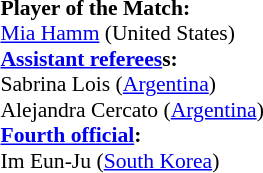<table style="width:100%; font-size:90%;">
<tr>
<td><br><strong>Player of the Match:</strong>
<br> <a href='#'>Mia Hamm</a> (United States)<br><strong><a href='#'>Assistant referees</a>s:</strong>
<br> Sabrina Lois (<a href='#'>Argentina</a>)
<br> Alejandra Cercato (<a href='#'>Argentina</a>)
<br><strong><a href='#'>Fourth official</a>:</strong>
<br> Im Eun-Ju (<a href='#'>South Korea</a>)</td>
</tr>
</table>
